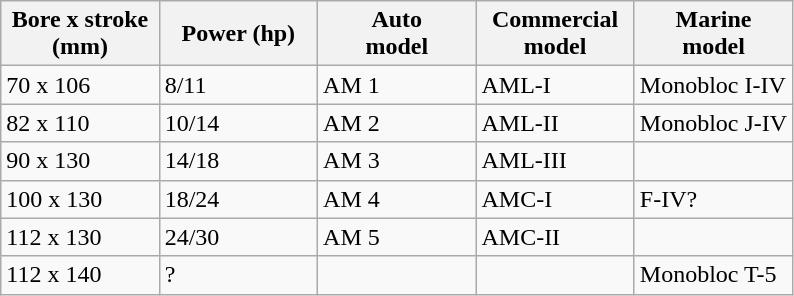<table class="wikitable " style=line-height:1.5">
<tr>
<th style="width:20%;">Bore x stroke<br>(mm)</th>
<th style="width:20%;">Power (hp)</th>
<th style="width:20%;">Auto<br> model</th>
<th style="width:20%;">Commercial<br> model</th>
<th style="width:20%;">Marine<br> model</th>
</tr>
<tr>
<td>70 x 106</td>
<td>8/11</td>
<td>AM 1</td>
<td>AML-I</td>
<td>Monobloc I-IV</td>
</tr>
<tr>
<td>82 x 110</td>
<td>10/14</td>
<td>AM 2</td>
<td>AML-II</td>
<td>Monobloc J-IV</td>
</tr>
<tr>
<td>90 x 130</td>
<td>14/18</td>
<td>AM 3</td>
<td>AML-III</td>
<td></td>
</tr>
<tr>
<td>100 x 130</td>
<td>18/24</td>
<td>AM 4</td>
<td>AMC-I</td>
<td>F-IV?</td>
</tr>
<tr>
<td>112 x 130</td>
<td>24/30</td>
<td>AM 5</td>
<td>AMC-II</td>
<td></td>
</tr>
<tr>
<td>112 x 140</td>
<td>?</td>
<td></td>
<td></td>
<td>Monobloc T-5</td>
</tr>
</table>
